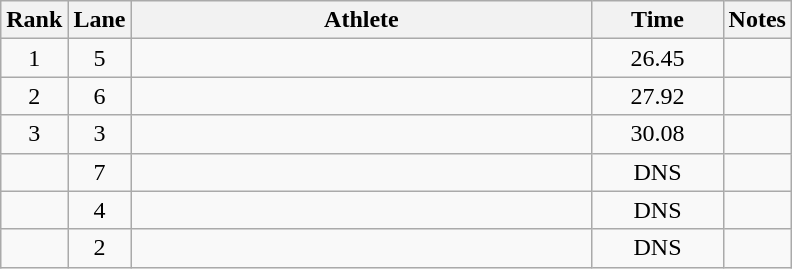<table class="wikitable" style="text-align:center">
<tr>
<th>Rank</th>
<th>Lane</th>
<th width=300>Athlete</th>
<th width=80>Time</th>
<th>Notes</th>
</tr>
<tr>
<td>1</td>
<td>5</td>
<td align=left></td>
<td>26.45</td>
<td></td>
</tr>
<tr>
<td>2</td>
<td>6</td>
<td align=left></td>
<td>27.92</td>
<td></td>
</tr>
<tr>
<td>3</td>
<td>3</td>
<td align=left></td>
<td>30.08</td>
<td></td>
</tr>
<tr>
<td></td>
<td>7</td>
<td align=left></td>
<td>DNS</td>
<td></td>
</tr>
<tr>
<td></td>
<td>4</td>
<td align=left></td>
<td>DNS</td>
<td></td>
</tr>
<tr>
<td></td>
<td>2</td>
<td align=left></td>
<td>DNS</td>
<td></td>
</tr>
</table>
